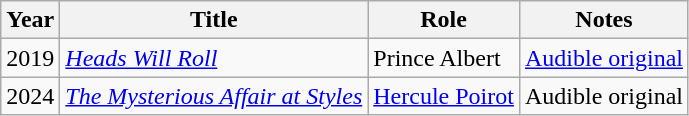<table class="wikitable">
<tr>
<th>Year</th>
<th>Title</th>
<th>Role</th>
<th>Notes</th>
</tr>
<tr>
<td>2019</td>
<td><em><a href='#'>Heads Will Roll</a></em></td>
<td>Prince Albert</td>
<td><a href='#'>Audible original</a></td>
</tr>
<tr>
<td>2024</td>
<td><em><a href='#'>The Mysterious Affair at Styles</a></em></td>
<td><a href='#'>Hercule Poirot</a></td>
<td>Audible original</td>
</tr>
</table>
